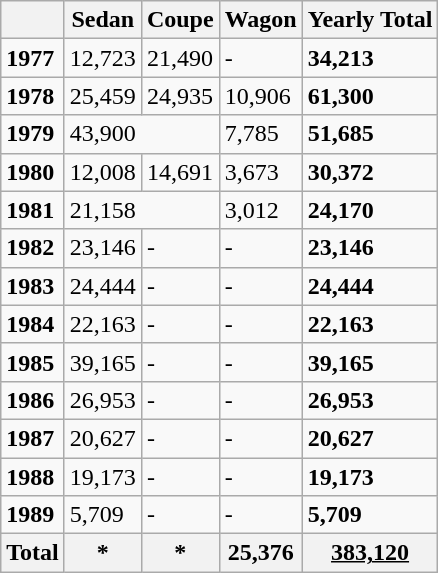<table class="wikitable">
<tr>
<th></th>
<th>Sedan</th>
<th>Coupe</th>
<th>Wagon</th>
<th>Yearly Total</th>
</tr>
<tr>
<td><strong>1977</strong></td>
<td>12,723</td>
<td>21,490</td>
<td>-</td>
<td><strong>34,213</strong></td>
</tr>
<tr>
<td><strong>1978</strong></td>
<td>25,459</td>
<td>24,935</td>
<td>10,906</td>
<td><strong>61,300</strong></td>
</tr>
<tr>
<td><strong>1979</strong></td>
<td colspan="2">43,900</td>
<td>7,785</td>
<td><strong>51,685</strong></td>
</tr>
<tr>
<td><strong>1980</strong></td>
<td>12,008</td>
<td>14,691</td>
<td>3,673</td>
<td><strong>30,372</strong></td>
</tr>
<tr>
<td><strong>1981</strong></td>
<td colspan="2">21,158</td>
<td>3,012</td>
<td><strong>24,170</strong></td>
</tr>
<tr>
<td><strong>1982</strong></td>
<td>23,146</td>
<td>-</td>
<td>-</td>
<td><strong>23,146</strong></td>
</tr>
<tr>
<td><strong>1983</strong></td>
<td>24,444</td>
<td>-</td>
<td>-</td>
<td><strong>24,444</strong></td>
</tr>
<tr>
<td><strong>1984</strong></td>
<td>22,163</td>
<td>-</td>
<td>-</td>
<td><strong>22,163</strong></td>
</tr>
<tr>
<td><strong>1985</strong></td>
<td>39,165</td>
<td>-</td>
<td>-</td>
<td><strong>39,165</strong></td>
</tr>
<tr>
<td><strong>1986</strong></td>
<td>26,953</td>
<td>-</td>
<td>-</td>
<td><strong>26,953</strong></td>
</tr>
<tr>
<td><strong>1987</strong></td>
<td>20,627</td>
<td>-</td>
<td>-</td>
<td><strong>20,627</strong></td>
</tr>
<tr>
<td><strong>1988</strong></td>
<td>19,173</td>
<td>-</td>
<td>-</td>
<td><strong>19,173</strong></td>
</tr>
<tr>
<td><strong>1989</strong></td>
<td>5,709</td>
<td>-</td>
<td>-</td>
<td><strong>5,709</strong></td>
</tr>
<tr>
<th>Total</th>
<th>*</th>
<th>*</th>
<th>25,376</th>
<th><u>383,120</u></th>
</tr>
</table>
